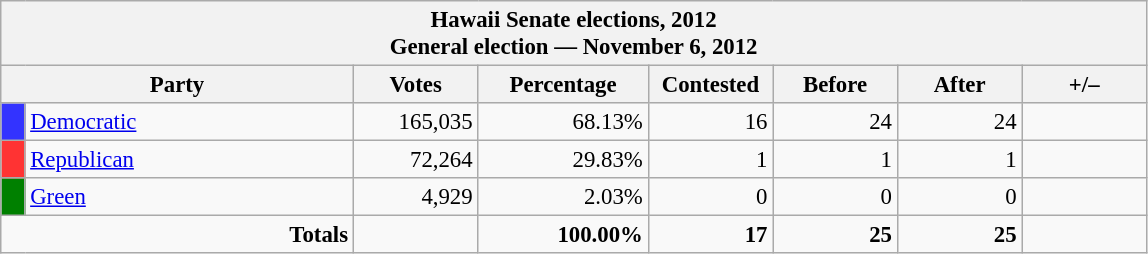<table class="wikitable" style="font-size:95%;">
<tr>
<th colspan="9">Hawaii Senate elections, 2012<br>General election — November 6, 2012</th>
</tr>
<tr>
<th colspan=2 style="width: 15em">Party</th>
<th style="width: 5em">Votes</th>
<th style="width: 7em">Percentage</th>
<th style="width: 5em">Contested</th>
<th style="width: 5em">Before</th>
<th style="width: 5em">After</th>
<th style="width: 5em">+/–</th>
</tr>
<tr>
<th style="background-color:#3333FF; width: 3px"></th>
<td style="width: 130px"><a href='#'>Democratic</a></td>
<td align="right">165,035</td>
<td align="right">68.13%</td>
<td align="right">16</td>
<td align="right">24</td>
<td align="right">24</td>
<td align="right"></td>
</tr>
<tr>
<th style="background-color:#FF3333; width: 3px"></th>
<td style="width: 130px"><a href='#'>Republican</a></td>
<td align="right">72,264</td>
<td align="right">29.83%</td>
<td align="right">1</td>
<td align="right">1</td>
<td align="right">1</td>
<td align="right"></td>
</tr>
<tr>
<th style="background-color:Green; width: 3px"></th>
<td style="width: 130px"><a href='#'>Green</a></td>
<td align="right">4,929</td>
<td align="right">2.03%</td>
<td align="right">0</td>
<td align="right">0</td>
<td align="right">0</td>
<td align="right"></td>
</tr>
<tr>
<td colspan="2" align="right"><strong>Totals</strong></td>
<td align="right"></td>
<td align="right"><strong>100.00%</strong></td>
<td align="right"><strong>17</strong></td>
<td align="right"><strong>25</strong></td>
<td align="right"><strong>25</strong></td>
<td align="right"></td>
</tr>
</table>
